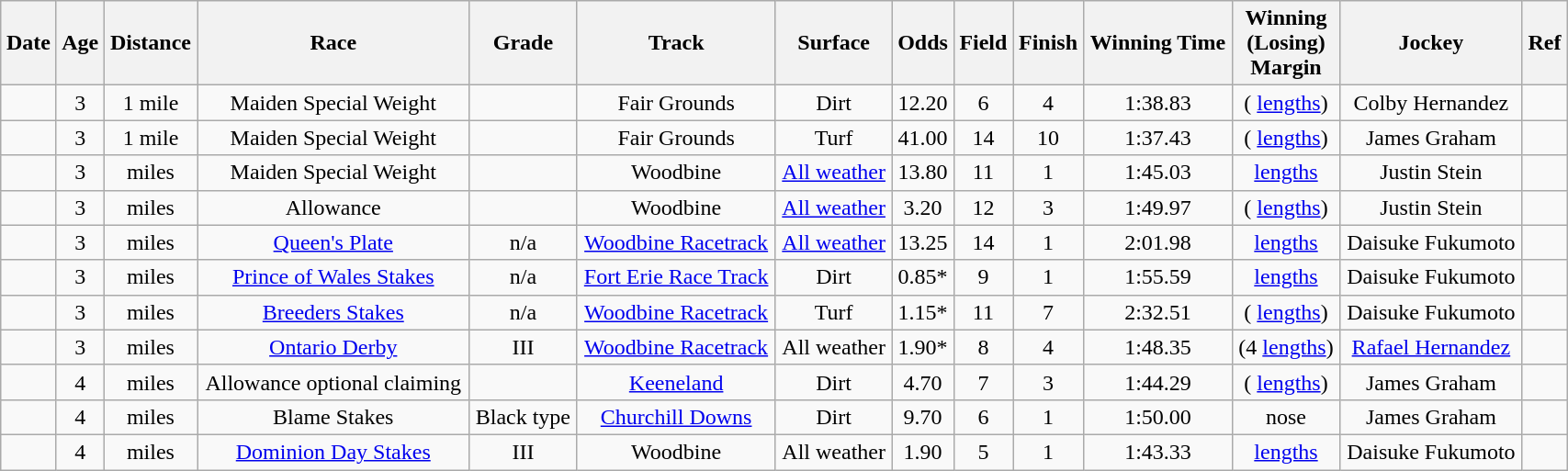<table class = "wikitable sortable" style="text-align:center; width:90%">
<tr>
<th scope="col">Date</th>
<th scope="col">Age</th>
<th scope="col">Distance</th>
<th scope="col">Race</th>
<th scope="col">Grade</th>
<th scope="col">Track</th>
<th scope="col">Surface</th>
<th scope="col">Odds</th>
<th scope="col">Field</th>
<th scope="col">Finish</th>
<th scope="col">Winning Time</th>
<th scope="col">Winning<br>(Losing)<br>Margin</th>
<th scope="col">Jockey</th>
<th scope="col" class="unsortable">Ref</th>
</tr>
<tr>
<td></td>
<td>3</td>
<td> 1 mile</td>
<td>Maiden Special Weight</td>
<td></td>
<td>Fair Grounds</td>
<td>Dirt</td>
<td>12.20</td>
<td>6</td>
<td>4</td>
<td>1:38.83</td>
<td>( <a href='#'>lengths</a>)</td>
<td>Colby Hernandez</td>
<td></td>
</tr>
<tr>
<td></td>
<td>3</td>
<td> 1 mile</td>
<td>Maiden Special Weight</td>
<td></td>
<td>Fair Grounds</td>
<td>Turf</td>
<td>41.00</td>
<td>14</td>
<td>10</td>
<td>1:37.43</td>
<td>( <a href='#'>lengths</a>)</td>
<td>James Graham</td>
<td></td>
</tr>
<tr>
<td></td>
<td>3</td>
<td>  miles</td>
<td>Maiden Special Weight</td>
<td></td>
<td>Woodbine</td>
<td><a href='#'>All weather</a></td>
<td>13.80</td>
<td>11</td>
<td>1</td>
<td>1:45.03</td>
<td> <a href='#'>lengths</a></td>
<td>Justin Stein</td>
<td></td>
</tr>
<tr>
<td></td>
<td>3</td>
<td>  miles</td>
<td>Allowance</td>
<td></td>
<td>Woodbine</td>
<td><a href='#'>All weather</a></td>
<td>3.20</td>
<td>12</td>
<td>3</td>
<td>1:49.97</td>
<td>( <a href='#'>lengths</a>)</td>
<td>Justin Stein</td>
<td></td>
</tr>
<tr>
<td></td>
<td>3</td>
<td>  miles</td>
<td><a href='#'>Queen's Plate</a></td>
<td>n/a</td>
<td><a href='#'>Woodbine Racetrack</a></td>
<td><a href='#'>All weather</a></td>
<td>13.25</td>
<td>14</td>
<td>1</td>
<td>2:01.98</td>
<td> <a href='#'>lengths</a></td>
<td>Daisuke Fukumoto</td>
<td></td>
</tr>
<tr>
<td></td>
<td>3</td>
<td>  miles</td>
<td><a href='#'>Prince of Wales Stakes</a></td>
<td>n/a</td>
<td><a href='#'>Fort Erie Race Track</a></td>
<td>Dirt</td>
<td>0.85*</td>
<td>9</td>
<td>1</td>
<td>1:55.59</td>
<td> <a href='#'>lengths</a></td>
<td>Daisuke Fukumoto</td>
<td></td>
</tr>
<tr>
<td></td>
<td>3</td>
<td>  miles</td>
<td><a href='#'>Breeders Stakes</a></td>
<td>n/a</td>
<td><a href='#'>Woodbine Racetrack</a></td>
<td>Turf</td>
<td>1.15*</td>
<td>11</td>
<td>7</td>
<td>2:32.51</td>
<td>( <a href='#'>lengths</a>)</td>
<td>Daisuke Fukumoto</td>
<td></td>
</tr>
<tr>
<td></td>
<td>3</td>
<td>  miles</td>
<td><a href='#'>Ontario Derby</a></td>
<td>III</td>
<td><a href='#'>Woodbine Racetrack</a></td>
<td>All weather</td>
<td>1.90*</td>
<td>8</td>
<td>4</td>
<td>1:48.35</td>
<td>(4 <a href='#'>lengths</a>)</td>
<td><a href='#'>Rafael Hernandez</a></td>
<td></td>
</tr>
<tr>
<td></td>
<td>4</td>
<td>  miles</td>
<td>Allowance optional claiming</td>
<td></td>
<td><a href='#'>Keeneland</a></td>
<td>Dirt</td>
<td>4.70</td>
<td>7</td>
<td>3</td>
<td>1:44.29</td>
<td>( <a href='#'>lengths</a>)</td>
<td>James Graham</td>
<td></td>
</tr>
<tr>
<td></td>
<td>4</td>
<td>  miles</td>
<td>Blame Stakes</td>
<td>Black type</td>
<td><a href='#'>Churchill Downs</a></td>
<td>Dirt</td>
<td>9.70</td>
<td>6</td>
<td>1</td>
<td>1:50.00</td>
<td>nose</td>
<td>James Graham</td>
<td></td>
</tr>
<tr>
<td></td>
<td>4</td>
<td>  miles</td>
<td><a href='#'>Dominion Day Stakes</a></td>
<td>III</td>
<td>Woodbine</td>
<td>All weather</td>
<td>1.90</td>
<td>5</td>
<td>1</td>
<td>1:43.33</td>
<td> <a href='#'>lengths</a></td>
<td>Daisuke Fukumoto</td>
<td></td>
</tr>
</table>
